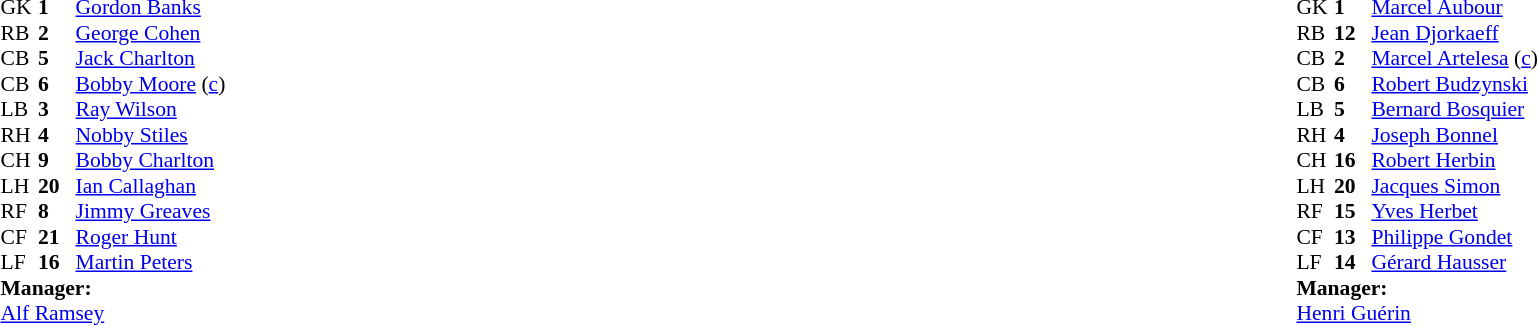<table width="100%">
<tr>
<td valign="top" width="50%"><br><table style="font-size: 90%" cellspacing="0" cellpadding="0">
<tr>
<th width="25"></th>
<th width="25"></th>
</tr>
<tr>
<td>GK</td>
<td><strong>1</strong></td>
<td><a href='#'>Gordon Banks</a></td>
</tr>
<tr>
<td>RB</td>
<td><strong>2</strong></td>
<td><a href='#'>George Cohen</a></td>
</tr>
<tr>
<td>CB</td>
<td><strong>5</strong></td>
<td><a href='#'>Jack Charlton</a></td>
</tr>
<tr>
<td>CB</td>
<td><strong>6</strong></td>
<td><a href='#'>Bobby Moore</a> (<a href='#'>c</a>)</td>
</tr>
<tr>
<td>LB</td>
<td><strong>3</strong></td>
<td><a href='#'>Ray Wilson</a></td>
</tr>
<tr>
<td>RH</td>
<td><strong>4</strong></td>
<td><a href='#'>Nobby Stiles</a></td>
<td></td>
</tr>
<tr>
<td>CH</td>
<td><strong>9</strong></td>
<td><a href='#'>Bobby Charlton</a></td>
</tr>
<tr>
<td>LH</td>
<td><strong>20</strong></td>
<td><a href='#'>Ian Callaghan</a></td>
</tr>
<tr>
<td>RF</td>
<td><strong>8</strong></td>
<td><a href='#'>Jimmy Greaves</a></td>
</tr>
<tr>
<td>CF</td>
<td><strong>21</strong></td>
<td><a href='#'>Roger Hunt</a></td>
</tr>
<tr>
<td>LF</td>
<td><strong>16</strong></td>
<td><a href='#'>Martin Peters</a></td>
</tr>
<tr>
<td colspan="3"><strong>Manager:</strong></td>
</tr>
<tr>
<td colspan="3"><a href='#'>Alf Ramsey</a></td>
</tr>
</table>
</td>
<td valign="top" width="50%"><br><table style="font-size: 90%" cellspacing="0" cellpadding="0" align=center>
<tr>
<th width="25"></th>
<th width="25"></th>
</tr>
<tr>
<td>GK</td>
<td><strong>1</strong></td>
<td><a href='#'>Marcel Aubour</a></td>
</tr>
<tr>
<td>RB</td>
<td><strong>12</strong></td>
<td><a href='#'>Jean Djorkaeff</a></td>
</tr>
<tr>
<td>CB</td>
<td><strong>2</strong></td>
<td><a href='#'>Marcel Artelesa</a> (<a href='#'>c</a>)</td>
</tr>
<tr>
<td>CB</td>
<td><strong>6</strong></td>
<td><a href='#'>Robert Budzynski</a></td>
</tr>
<tr>
<td>LB</td>
<td><strong>5</strong></td>
<td><a href='#'>Bernard Bosquier</a></td>
</tr>
<tr>
<td>RH</td>
<td><strong>4</strong></td>
<td><a href='#'>Joseph Bonnel</a></td>
</tr>
<tr>
<td>CH</td>
<td><strong>16</strong></td>
<td><a href='#'>Robert Herbin</a></td>
</tr>
<tr>
<td>LH</td>
<td><strong>20</strong></td>
<td><a href='#'>Jacques Simon</a></td>
</tr>
<tr>
<td>RF</td>
<td><strong>15</strong></td>
<td><a href='#'>Yves Herbet</a></td>
</tr>
<tr>
<td>CF</td>
<td><strong>13</strong></td>
<td><a href='#'>Philippe Gondet</a></td>
</tr>
<tr>
<td>LF</td>
<td><strong>14</strong></td>
<td><a href='#'>Gérard Hausser</a></td>
</tr>
<tr>
<td colspan="3"><strong>Manager:</strong></td>
</tr>
<tr>
<td colspan="3"><a href='#'>Henri Guérin</a></td>
</tr>
</table>
</td>
</tr>
</table>
